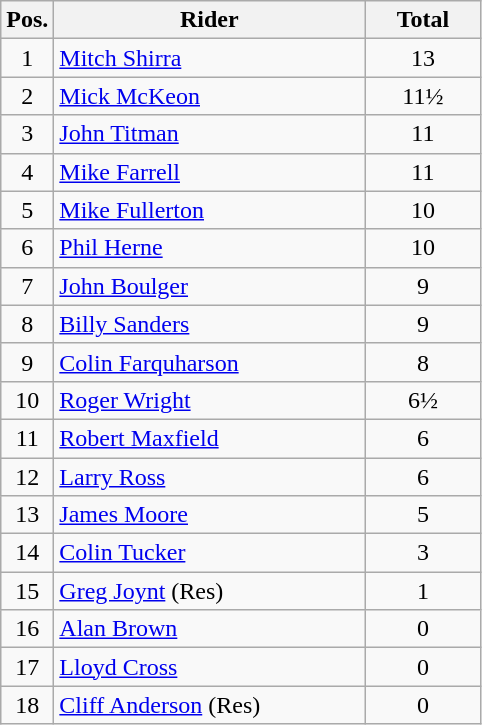<table class=wikitable>
<tr>
<th width=25px>Pos.</th>
<th width=200px>Rider</th>
<th width=70px>Total</th>
</tr>
<tr align=center >
<td>1</td>
<td align=left> <a href='#'>Mitch Shirra</a></td>
<td>13</td>
</tr>
<tr align=center >
<td>2</td>
<td align=left> <a href='#'>Mick McKeon</a></td>
<td>11½</td>
</tr>
<tr align=center >
<td>3</td>
<td align=left> <a href='#'>John Titman</a></td>
<td>11</td>
</tr>
<tr align=center >
<td>4</td>
<td align=left> <a href='#'>Mike Farrell</a></td>
<td>11</td>
</tr>
<tr align=center>
<td>5</td>
<td align=left> <a href='#'>Mike Fullerton</a></td>
<td>10</td>
</tr>
<tr align=center>
<td>6</td>
<td align=left> <a href='#'>Phil Herne</a></td>
<td>10</td>
</tr>
<tr align=center>
<td>7</td>
<td align=left> <a href='#'>John Boulger</a></td>
<td>9</td>
</tr>
<tr align=center>
<td>8</td>
<td align=left> <a href='#'>Billy Sanders</a></td>
<td>9</td>
</tr>
<tr align=center>
<td>9</td>
<td align=left> <a href='#'>Colin Farquharson</a></td>
<td>8</td>
</tr>
<tr align=center>
<td>10</td>
<td align=left> <a href='#'>Roger Wright</a></td>
<td>6½</td>
</tr>
<tr align=center>
<td>11</td>
<td align=left> <a href='#'>Robert Maxfield</a></td>
<td>6</td>
</tr>
<tr align=center>
<td>12</td>
<td align=left> <a href='#'>Larry Ross</a></td>
<td>6</td>
</tr>
<tr align=center>
<td>13</td>
<td align=left> <a href='#'>James Moore</a></td>
<td>5</td>
</tr>
<tr align=center>
<td>14</td>
<td align=left> <a href='#'>Colin Tucker</a></td>
<td>3</td>
</tr>
<tr align=center>
<td>15</td>
<td align=left> <a href='#'>Greg Joynt</a> (Res)</td>
<td>1</td>
</tr>
<tr align=center>
<td>16</td>
<td align=left> <a href='#'>Alan Brown</a></td>
<td>0</td>
</tr>
<tr align=center>
<td>17</td>
<td align=left> <a href='#'>Lloyd Cross</a></td>
<td>0</td>
</tr>
<tr align=center>
<td>18</td>
<td align=left> <a href='#'>Cliff Anderson</a> (Res)</td>
<td>0</td>
</tr>
</table>
